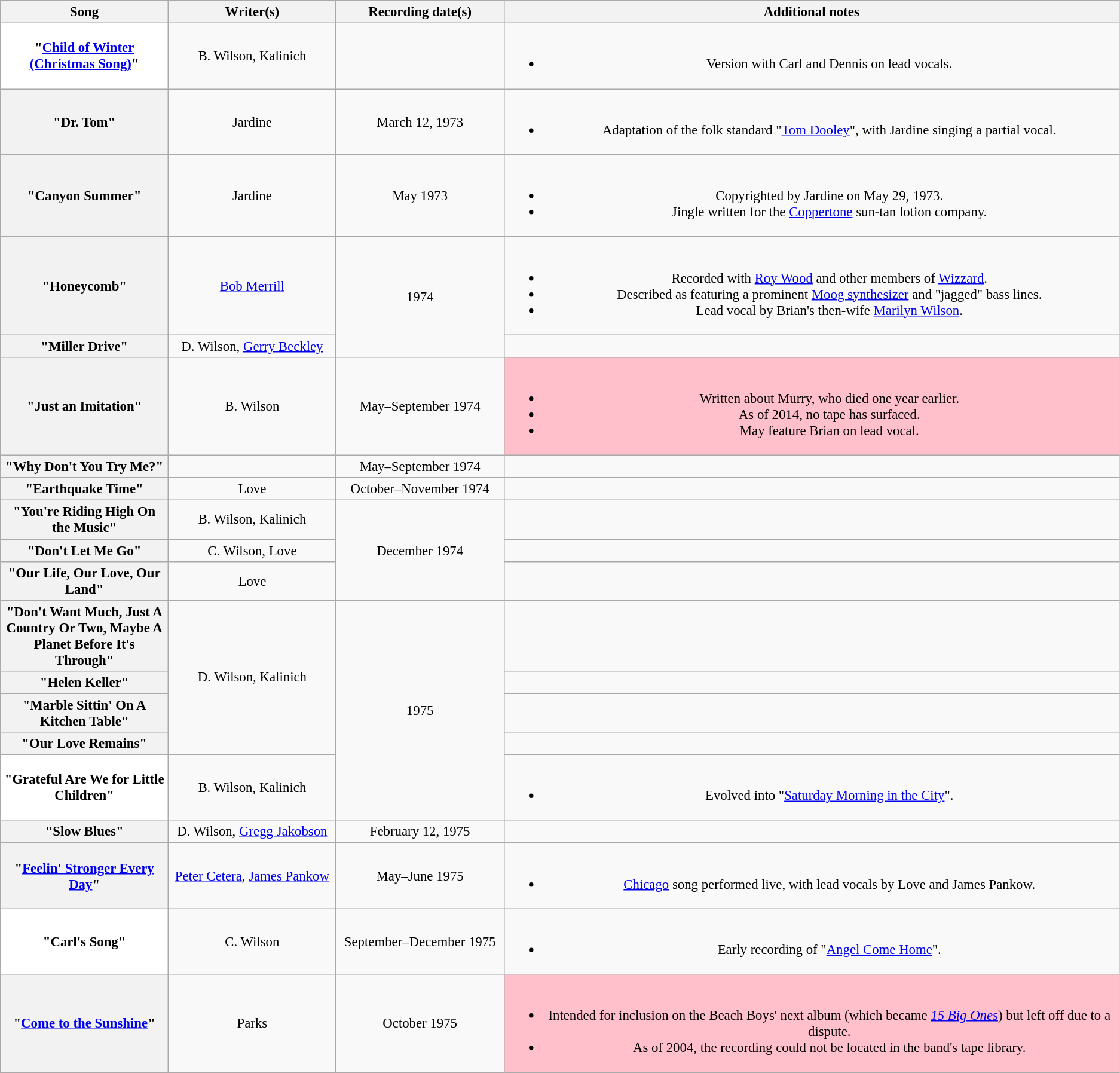<table class="wikitable sortable plainrowheaders" style="font-size:95%; width=1250; text-align:center;">
<tr>
<th scope="col" style="width: 15%;">Song</th>
<th scope="col" style="width: 15%;">Writer(s)</th>
<th scope="col" style="width: 15%;">Recording date(s)</th>
<th class="unsortable" scope="col">Additional notes</th>
</tr>
<tr>
<th scope="row"; style="background-color: white;">"<a href='#'>Child of Winter (Christmas Song)</a>"</th>
<td>B. Wilson, Kalinich</td>
<td></td>
<td><br><ul><li>Version with Carl and Dennis on lead vocals.</li></ul></td>
</tr>
<tr>
<th scope="row">"Dr. Tom"</th>
<td>Jardine</td>
<td data-sort-value="1973-03-12">March 12, 1973</td>
<td><br><ul><li>Adaptation of the folk standard "<a href='#'>Tom Dooley</a>", with Jardine singing a partial vocal.</li></ul></td>
</tr>
<tr>
<th scope="row">"Canyon Summer"</th>
<td>Jardine</td>
<td data-sort-value="1973-05">May 1973</td>
<td><br><ul><li>Copyrighted by Jardine on May 29, 1973.</li><li>Jingle written for the <a href='#'>Coppertone</a> sun-tan lotion company.</li></ul></td>
</tr>
<tr>
<th scope="row">"Honeycomb"</th>
<td><a href='#'>Bob Merrill</a></td>
<td data-sort-value="1974"; rowspan="2">1974</td>
<td><br><ul><li>Recorded with <a href='#'>Roy Wood</a> and other members of <a href='#'>Wizzard</a>.</li><li>Described as featuring a prominent <a href='#'>Moog synthesizer</a> and "jagged" bass lines.</li><li>Lead vocal by Brian's then-wife <a href='#'>Marilyn Wilson</a>.</li></ul></td>
</tr>
<tr>
<th scope="row">"Miller Drive"</th>
<td>D. Wilson, <a href='#'>Gerry Beckley</a></td>
<td></td>
</tr>
<tr>
<th scope="row">"Just an Imitation"</th>
<td>B. Wilson</td>
<td data-sort-value="1974-05"> May–September 1974</td>
<td style="background-color: pink;"><br><ul><li>Written about Murry, who died one year earlier.</li><li>As of 2014, no tape has surfaced.</li><li>May feature Brian on lead vocal.</li></ul></td>
</tr>
<tr>
<th scope="row">"Why Don't You Try Me?"</th>
<td></td>
<td data-sort-value="1974-05"> May–September 1974</td>
<td></td>
</tr>
<tr>
<th scope="row">"Earthquake Time"</th>
<td>Love</td>
<td data-sort-value="1974-10"> October–November 1974</td>
<td></td>
</tr>
<tr>
<th scope="row">"You're Riding High On the Music"</th>
<td>B. Wilson, Kalinich</td>
<td data-sort-value="1974-12"; rowspan="3">December 1974</td>
<td></td>
</tr>
<tr>
<th scope="row">"Don't Let Me Go"</th>
<td>C. Wilson, Love</td>
<td></td>
</tr>
<tr>
<th scope="row">"Our Life, Our Love, Our Land"</th>
<td>Love</td>
<td></td>
</tr>
<tr>
<th scope="row">"Don't Want Much, Just A Country Or Two, Maybe A Planet Before It's Through"</th>
<td rowspan="4">D. Wilson, Kalinich</td>
<td data-sort-value="1975"; rowspan="5">1975</td>
<td></td>
</tr>
<tr>
<th scope="row">"Helen Keller"</th>
<td></td>
</tr>
<tr>
<th scope="row">"Marble Sittin' On A Kitchen Table"</th>
<td></td>
</tr>
<tr>
<th scope="row">"Our Love Remains"</th>
<td></td>
</tr>
<tr>
<th scope="row"; style="background-color: white;">"Grateful Are We for Little Children"</th>
<td>B. Wilson, Kalinich</td>
<td><br><ul><li>Evolved into "<a href='#'>Saturday Morning in the City</a>".</li></ul></td>
</tr>
<tr>
<th scope="row">"Slow Blues"</th>
<td>D. Wilson, <a href='#'>Gregg Jakobson</a></td>
<td data-sort-value="1975-02-12">February 12, 1975</td>
<td></td>
</tr>
<tr>
<th scope="row">"<a href='#'>Feelin' Stronger Every Day</a>"</th>
<td><a href='#'>Peter Cetera</a>, <a href='#'>James Pankow</a></td>
<td data-sort-value="1975-05">May–June 1975</td>
<td><br><ul><li><a href='#'>Chicago</a> song performed live, with lead vocals by Love and James Pankow.</li></ul></td>
</tr>
<tr>
<th scope="row"; style="background-color: white;">"Carl's Song"</th>
<td>C. Wilson</td>
<td data-sort-value="1975-09"> September–December 1975</td>
<td><br><ul><li>Early recording of "<a href='#'>Angel Come Home</a>".</li></ul></td>
</tr>
<tr>
<th scope="row">"<a href='#'>Come to the Sunshine</a>"</th>
<td>Parks</td>
<td data-sort-value="1975-10">October 1975</td>
<td style="background-color: pink;"><br><ul><li>Intended for inclusion on the Beach Boys' next album (which became <em><a href='#'>15 Big Ones</a></em>) but left off due to a dispute.</li><li>As of 2004, the recording could not be located in the band's tape library.</li></ul></td>
</tr>
</table>
